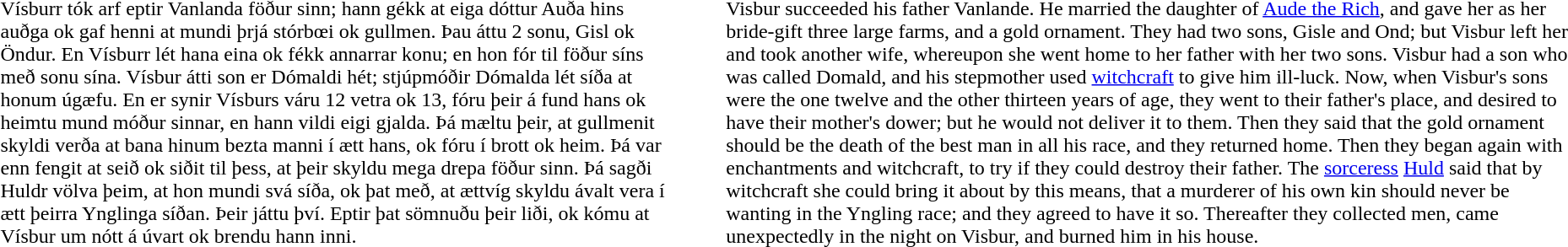<table cellpadding=3>
<tr>
<td><br>Vísburr tók arf eptir Vanlanda föður sinn; hann gékk at eiga dóttur Auða hins auðga ok gaf henni at mundi þrjá stórbœi ok gullmen. Þau áttu 2 sonu, Gisl ok Öndur. En Vísburr lét hana eina ok fékk annarrar konu; en hon fór til föður síns með sonu sína. Vísbur átti son er Dómaldi hét; stjúpmóðir Dómalda lét síða at honum úgæfu. En er synir Vísburs váru 12 vetra ok 13, fóru þeir á fund hans ok heimtu mund móður sinnar, en hann vildi eigi gjalda. Þá mæltu þeir, at gullmenit skyldi verða at bana hinum bezta manni í ætt hans, ok fóru í brott ok heim. Þá var enn fengit at seið ok siðit til þess, at þeir skyldu mega drepa föður sinn. Þá sagði Huldr völva þeim, at hon mundi svá síða, ok þat með, at ættvíg skyldu ávalt vera í ætt þeirra Ynglinga síðan. Þeir játtu því. Eptir þat sömnuðu þeir liði, ok kómu at Vísbur um nótt á úvart ok brendu hann inni.</td>
<td width="30"></td>
<td><br>Visbur succeeded his father Vanlande.  He married the daughter of
<a href='#'>Aude the Rich</a>, and gave her as her bride-gift three large farms,
and a gold ornament.  They had two sons, Gisle and Ond; but
Visbur left her and took another wife, whereupon she went home to
her father with her two sons.  Visbur had a son who was called
Domald, and his stepmother used <a href='#'>witchcraft</a> to give him ill-luck.
Now, when Visbur's sons were the one twelve and the other
thirteen years of age, they went to their father's place, and
desired to have their mother's dower; but he would not deliver it
to them.  Then they said that the gold ornament should be the
death of the best man in all his race, and they returned home.
Then they began again with enchantments and witchcraft, to try if
they could destroy their father.  The <a href='#'>sorceress</a> <a href='#'>Huld</a> said that by
witchcraft she could bring it about by this means, that a
murderer of his own kin should never be wanting in the Yngling
race; and they agreed to have it so.  Thereafter they collected
men, came unexpectedly in the night on Visbur, and burned him in
his house.</td>
<td></td>
</tr>
</table>
